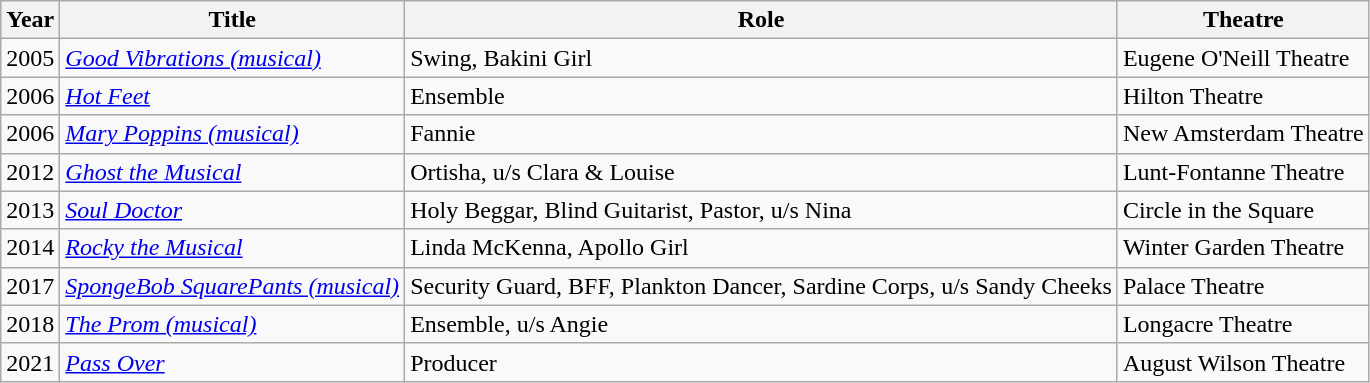<table class="wikitable sortable">
<tr>
<th>Year</th>
<th>Title</th>
<th>Role</th>
<th>Theatre</th>
</tr>
<tr>
<td>2005</td>
<td><em><a href='#'>Good Vibrations (musical)</a></em></td>
<td>Swing, Bakini Girl</td>
<td>Eugene O'Neill Theatre</td>
</tr>
<tr>
<td>2006</td>
<td><em><a href='#'>Hot Feet</a></em></td>
<td>Ensemble</td>
<td>Hilton Theatre</td>
</tr>
<tr>
<td>2006</td>
<td><em><a href='#'>Mary Poppins (musical)</a></em></td>
<td>Fannie</td>
<td>New Amsterdam Theatre</td>
</tr>
<tr>
<td>2012</td>
<td><em><a href='#'>Ghost the Musical</a></em></td>
<td>Ortisha, u/s Clara & Louise</td>
<td>Lunt-Fontanne Theatre</td>
</tr>
<tr>
<td>2013</td>
<td><em><a href='#'>Soul Doctor</a></em></td>
<td>Holy Beggar, Blind Guitarist, Pastor, u/s Nina</td>
<td>Circle in the Square</td>
</tr>
<tr>
<td>2014</td>
<td><em><a href='#'>Rocky the Musical</a></em></td>
<td>Linda McKenna, Apollo Girl</td>
<td>Winter Garden Theatre</td>
</tr>
<tr>
<td>2017</td>
<td><em><a href='#'>SpongeBob SquarePants (musical)</a></em></td>
<td>Security Guard, BFF, Plankton Dancer, Sardine Corps, u/s Sandy Cheeks</td>
<td>Palace Theatre</td>
</tr>
<tr>
<td>2018</td>
<td><em><a href='#'>The Prom (musical)</a></em></td>
<td>Ensemble, u/s Angie</td>
<td>Longacre Theatre</td>
</tr>
<tr>
<td>2021</td>
<td><em><a href='#'>Pass Over</a></em></td>
<td>Producer</td>
<td>August Wilson Theatre</td>
</tr>
</table>
